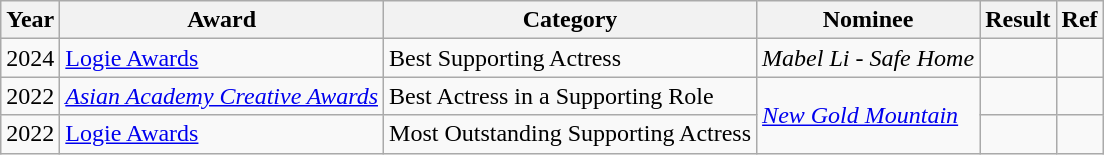<table class="wikitable">
<tr>
<th>Year</th>
<th>Award</th>
<th>Category</th>
<th>Nominee</th>
<th>Result</th>
<th>Ref</th>
</tr>
<tr>
<td>2024</td>
<td><a href='#'>Logie Awards</a></td>
<td>Best Supporting Actress</td>
<td><em>Mabel Li - Safe Home</em></td>
<td></td>
<td></td>
</tr>
<tr>
<td>2022</td>
<td><em><a href='#'>Asian Academy Creative Awards</a></em></td>
<td>Best Actress in a Supporting Role</td>
<td rowspan="2"><em><a href='#'>New Gold Mountain</a></em></td>
<td></td>
<td></td>
</tr>
<tr>
<td>2022</td>
<td><a href='#'>Logie Awards</a></td>
<td>Most Outstanding Supporting Actress</td>
<td></td>
<td></td>
</tr>
</table>
